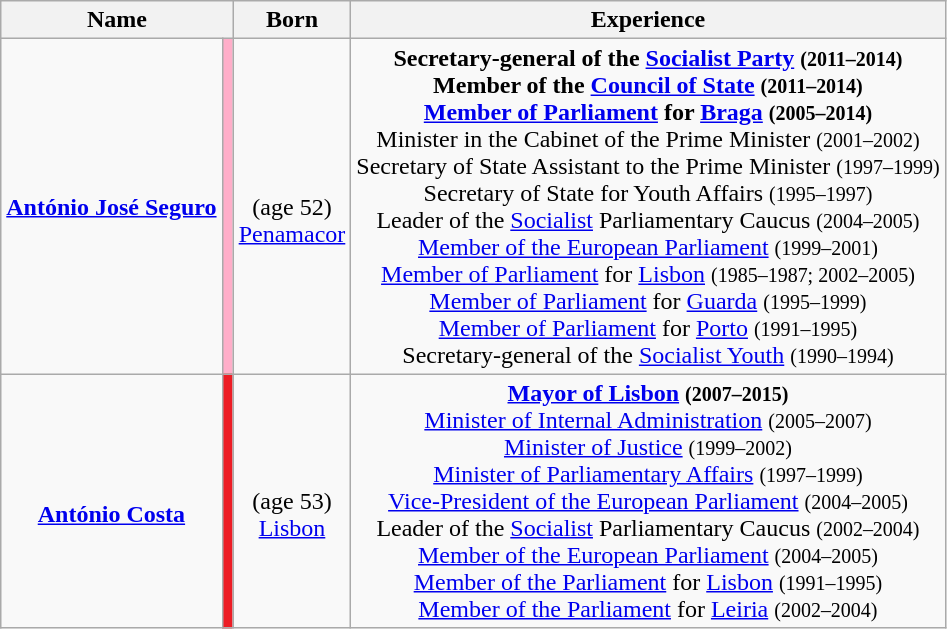<table class="wikitable" style="text-align:center">
<tr>
<th colspan="2" scope="col">Name</th>
<th scope="col">Born</th>
<th class="unsortable" scope="col">Experience</th>
</tr>
<tr>
<td><strong><a href='#'>António José Seguro</a></strong></td>
<td style="background:#ffaec9;"></td>
<td><br>(age 52)<br><a href='#'>Penamacor</a></td>
<td><strong>Secretary-general of the <a href='#'>Socialist Party</a> <small>(2011–2014)</small></strong><br><strong>Member of the <a href='#'>Council of State</a> <small>(2011–2014)</small></strong><br><strong><a href='#'>Member of Parliament</a> for <a href='#'>Braga</a> <small>(2005–2014)</small></strong><br>Minister in the Cabinet of the Prime Minister <small>(2001–2002)</small><br>Secretary of State Assistant to the Prime Minister <small>(1997–1999)</small><br>Secretary of State for Youth Affairs <small>(1995–1997)</small><br>Leader of the <a href='#'>Socialist</a> Parliamentary Caucus <small>(2004–2005)</small><br><a href='#'>Member of the European Parliament</a> <small>(1999–2001)</small><br><a href='#'>Member of Parliament</a> for <a href='#'>Lisbon</a> <small>(1985–1987; 2002–2005)</small><br><a href='#'>Member of Parliament</a> for <a href='#'>Guarda</a> <small>(1995–1999)</small><br><a href='#'>Member of Parliament</a> for <a href='#'>Porto</a> <small>(1991–1995)</small><br>Secretary-general of the <a href='#'>Socialist Youth</a> <small>(1990–1994)</small></td>
</tr>
<tr>
<td><br><strong><a href='#'>António Costa</a></strong></td>
<td style="background:#ed1c24;"></td>
<td><br>(age 53)<br><a href='#'>Lisbon</a></td>
<td><strong><a href='#'>Mayor of Lisbon</a> <small>(2007–2015)</small></strong><br><a href='#'>Minister of Internal Administration</a> <small>(2005–2007)</small><br><a href='#'>Minister of Justice</a> <small>(1999–2002)</small><br><a href='#'>Minister of Parliamentary Affairs</a> <small>(1997–1999)</small><br><a href='#'>Vice-President of the European Parliament</a> <small>(2004–2005)</small><br>Leader of the <a href='#'>Socialist</a> Parliamentary Caucus <small>(2002–2004)</small><br><a href='#'>Member of the European Parliament</a> <small>(2004–2005)</small><br><a href='#'>Member of the Parliament</a> for <a href='#'>Lisbon</a> <small>(1991–1995)</small><br><a href='#'>Member of the Parliament</a> for <a href='#'>Leiria</a> <small>(2002–2004)</small></td>
</tr>
</table>
